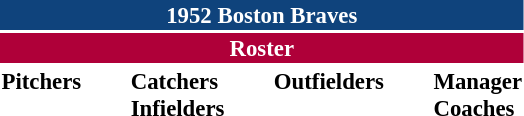<table class="toccolours" style="font-size: 95%;">
<tr>
<th colspan="10" style="background-color: #0f437c; color: white; text-align: center;">1952 Boston Braves</th>
</tr>
<tr>
<td colspan="10" style="background-color: #af0039; color: white; text-align: center;"><strong>Roster</strong></td>
</tr>
<tr>
<td valign="top"><strong>Pitchers</strong><br>












</td>
<td width="25px"></td>
<td valign="top"><strong>Catchers</strong><br>


<strong>Infielders</strong>










</td>
<td width="25px"></td>
<td valign="top"><strong>Outfielders</strong><br>




</td>
<td width="25px"></td>
<td valign="top"><strong>Manager</strong><br>

<strong>Coaches</strong>


</td>
</tr>
</table>
